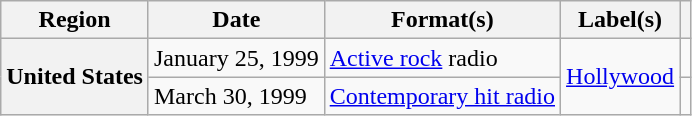<table class="wikitable plainrowheaders">
<tr>
<th scope="col">Region</th>
<th scope="col">Date</th>
<th scope="col">Format(s)</th>
<th scope="col">Label(s)</th>
<th scope="col"></th>
</tr>
<tr>
<th scope="row" rowspan="2">United States</th>
<td>January 25, 1999</td>
<td><a href='#'>Active rock</a> radio</td>
<td rowspan="2"><a href='#'>Hollywood</a></td>
<td></td>
</tr>
<tr>
<td>March 30, 1999</td>
<td><a href='#'>Contemporary hit radio</a></td>
<td></td>
</tr>
</table>
